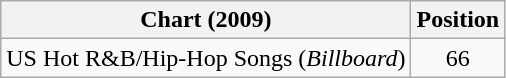<table class="wikitable">
<tr>
<th>Chart (2009)</th>
<th>Position</th>
</tr>
<tr>
<td>US Hot R&B/Hip-Hop Songs (<em>Billboard</em>)</td>
<td align="center">66</td>
</tr>
</table>
